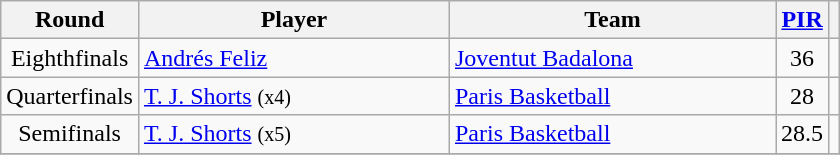<table class="wikitable sortable" style="text-align: center;">
<tr>
<th>Round</th>
<th style="width:200px;">Player</th>
<th style="width:210px;">Team</th>
<th><a href='#'>PIR</a></th>
<th></th>
</tr>
<tr>
<td>Eighthfinals</td>
<td style="text-align:left;"> <a href='#'>Andrés Feliz</a></td>
<td style="text-align:left;"> <a href='#'>Joventut Badalona</a></td>
<td>36</td>
<td></td>
</tr>
<tr>
<td>Quarterfinals</td>
<td style="text-align:left;"> <a href='#'>T. J. Shorts</a> <small>(x4)</small></td>
<td style="text-align:left;"> <a href='#'>Paris Basketball</a></td>
<td>28</td>
<td></td>
</tr>
<tr>
<td>Semifinals</td>
<td style="text-align:left;"> <a href='#'>T. J. Shorts</a> <small>(x5)</small></td>
<td style="text-align:left;"> <a href='#'>Paris Basketball</a></td>
<td>28.5</td>
<td></td>
</tr>
<tr>
</tr>
</table>
